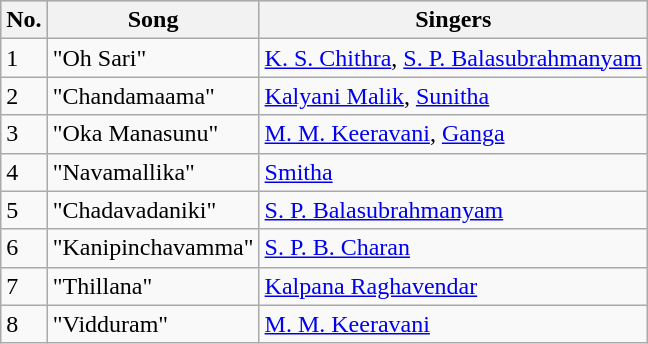<table class="wikitable">
<tr style="background:#cccccf; text-align:center;">
<th>No.</th>
<th>Song</th>
<th>Singers</th>
</tr>
<tr>
<td>1</td>
<td>"Oh Sari"</td>
<td><a href='#'>K. S. Chithra</a>, <a href='#'>S. P. Balasubrahmanyam</a></td>
</tr>
<tr>
<td>2</td>
<td>"Chandamaama"</td>
<td><a href='#'>Kalyani Malik</a>, <a href='#'>Sunitha</a></td>
</tr>
<tr>
<td>3</td>
<td>"Oka Manasunu"</td>
<td><a href='#'>M. M. Keeravani</a>, <a href='#'>Ganga</a></td>
</tr>
<tr>
<td>4</td>
<td>"Navamallika"</td>
<td><a href='#'>Smitha</a></td>
</tr>
<tr>
<td>5</td>
<td>"Chadavadaniki"</td>
<td><a href='#'>S. P. Balasubrahmanyam</a></td>
</tr>
<tr>
<td>6</td>
<td>"Kanipinchavamma"</td>
<td><a href='#'>S. P. B. Charan</a></td>
</tr>
<tr>
<td>7</td>
<td>"Thillana"</td>
<td><a href='#'>Kalpana Raghavendar</a></td>
</tr>
<tr>
<td>8</td>
<td>"Vidduram"</td>
<td><a href='#'>M. M. Keeravani</a></td>
</tr>
</table>
